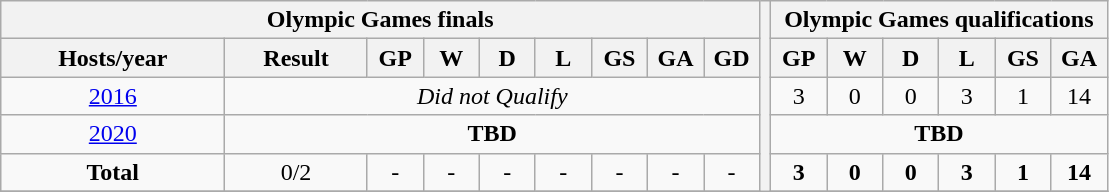<table class="wikitable" style="text-align: center;">
<tr>
<th colspan=9>Olympic Games finals</th>
<th style="width:1% ;" rowspan="16"></th>
<th colspan=6>Olympic Games qualifications</th>
</tr>
<tr>
<th>Hosts/year</th>
<th>Result</th>
<th width=30px>GP</th>
<th width=30px>W</th>
<th width=30px>D</th>
<th width=30px>L</th>
<th width=30px>GS</th>
<th width=30px>GA</th>
<th width=30px>GD</th>
<th width=30px>GP</th>
<th width=30px>W</th>
<th width=30px>D</th>
<th width=30px>L</th>
<th width=30px>GS</th>
<th width=30px>GA</th>
</tr>
<tr>
<td> <a href='#'>2016</a></td>
<td colspan=8 rowspan=1><em>Did not Qualify</em></td>
<td>3</td>
<td>0</td>
<td>0</td>
<td>3</td>
<td>1</td>
<td>14</td>
</tr>
<tr>
<td> <a href='#'>2020</a></td>
<td colspan=8 rowspan=1><strong>TBD</strong></td>
<td colspan=6 rowspan=1><strong>TBD</strong></td>
</tr>
<tr>
<td><strong>Total</strong></td>
<td>0/2</td>
<td>-</td>
<td>-</td>
<td>-</td>
<td>-</td>
<td>-</td>
<td>-</td>
<td>-</td>
<td><strong>3</strong></td>
<td><strong>0</strong></td>
<td><strong>0</strong></td>
<td><strong>3</strong></td>
<td><strong>1</strong></td>
<td><strong>14</strong></td>
</tr>
<tr>
</tr>
</table>
